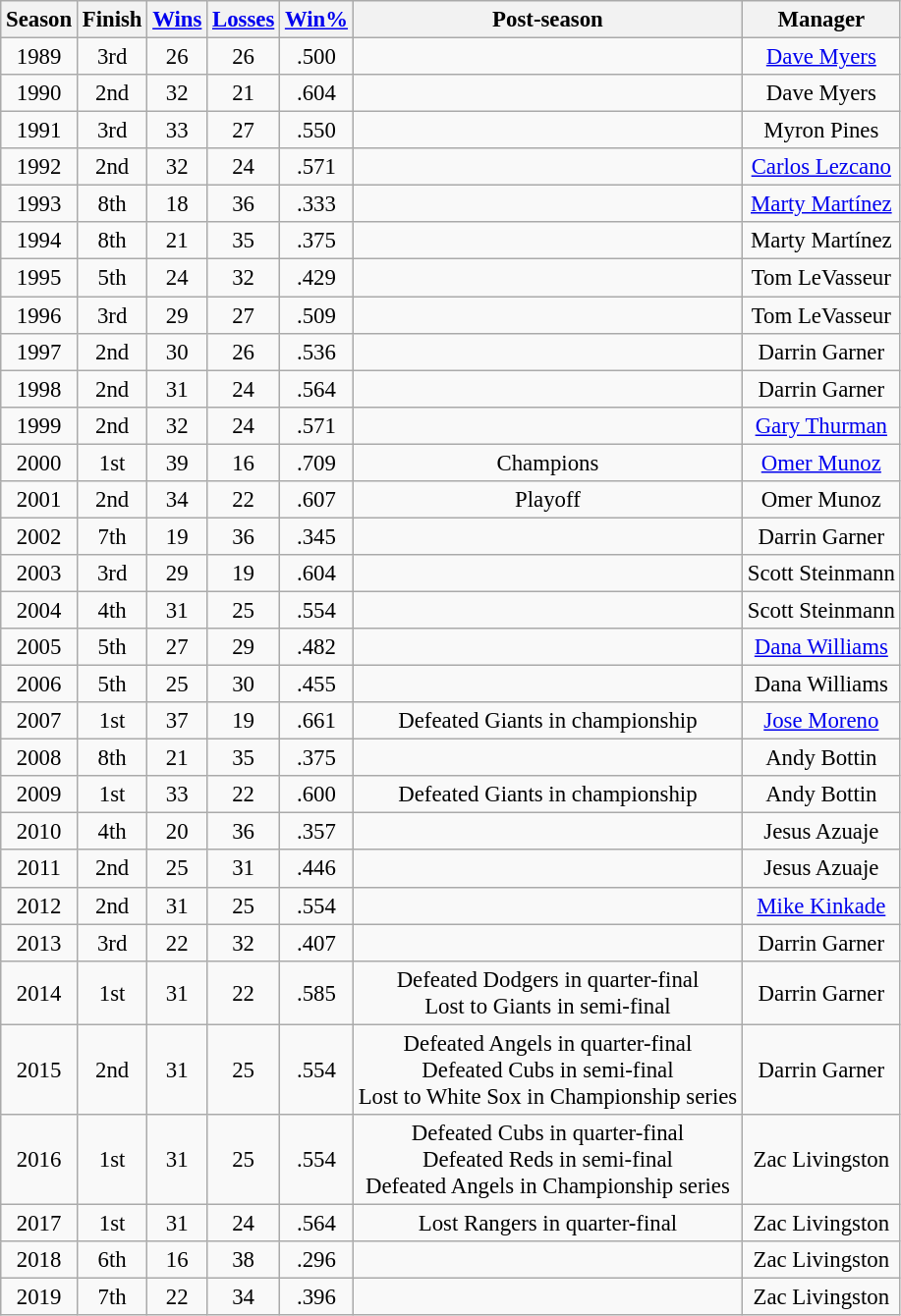<table class="wikitable" style="text-align:center; font-size:95%">
<tr>
<th scope="col">Season</th>
<th scope="col">Finish</th>
<th scope="col"><a href='#'>Wins</a></th>
<th scope="col"><a href='#'>Losses</a></th>
<th scope="col"><a href='#'>Win%</a></th>
<th scope="col">Post-season</th>
<th scope="col">Manager</th>
</tr>
<tr>
<td>1989</td>
<td>3rd</td>
<td>26</td>
<td>26</td>
<td>.500</td>
<td></td>
<td><a href='#'>Dave Myers</a></td>
</tr>
<tr>
<td>1990</td>
<td>2nd</td>
<td>32</td>
<td>21</td>
<td>.604</td>
<td></td>
<td Dave Myers (baseball)>Dave Myers</td>
</tr>
<tr>
<td>1991</td>
<td>3rd</td>
<td>33</td>
<td>27</td>
<td>.550</td>
<td></td>
<td>Myron Pines</td>
</tr>
<tr>
<td>1992</td>
<td>2nd</td>
<td>32</td>
<td>24</td>
<td>.571</td>
<td></td>
<td><a href='#'>Carlos Lezcano</a></td>
</tr>
<tr>
<td>1993</td>
<td>8th</td>
<td>18</td>
<td>36</td>
<td>.333</td>
<td></td>
<td><a href='#'>Marty Martínez</a></td>
</tr>
<tr>
<td>1994</td>
<td>8th</td>
<td>21</td>
<td>35</td>
<td>.375</td>
<td></td>
<td>Marty Martínez</td>
</tr>
<tr>
<td>1995</td>
<td>5th</td>
<td>24</td>
<td>32</td>
<td>.429</td>
<td></td>
<td>Tom LeVasseur</td>
</tr>
<tr>
<td>1996</td>
<td>3rd</td>
<td>29</td>
<td>27</td>
<td>.509</td>
<td></td>
<td>Tom LeVasseur</td>
</tr>
<tr>
<td>1997</td>
<td>2nd</td>
<td>30</td>
<td>26</td>
<td>.536</td>
<td></td>
<td>Darrin Garner</td>
</tr>
<tr>
<td>1998</td>
<td>2nd</td>
<td>31</td>
<td>24</td>
<td>.564</td>
<td></td>
<td>Darrin Garner</td>
</tr>
<tr>
<td>1999</td>
<td>2nd</td>
<td>32</td>
<td>24</td>
<td>.571</td>
<td></td>
<td><a href='#'>Gary Thurman</a></td>
</tr>
<tr>
<td>2000</td>
<td>1st</td>
<td>39</td>
<td>16</td>
<td>.709</td>
<td>Champions</td>
<td><a href='#'>Omer Munoz</a></td>
</tr>
<tr>
<td>2001</td>
<td>2nd</td>
<td>34</td>
<td>22</td>
<td>.607</td>
<td>Playoff</td>
<td>Omer Munoz</td>
</tr>
<tr>
<td>2002</td>
<td>7th</td>
<td>19</td>
<td>36</td>
<td>.345</td>
<td></td>
<td>Darrin Garner</td>
</tr>
<tr>
<td>2003</td>
<td>3rd</td>
<td>29</td>
<td>19</td>
<td>.604</td>
<td></td>
<td>Scott Steinmann</td>
</tr>
<tr>
<td>2004</td>
<td>4th</td>
<td>31</td>
<td>25</td>
<td>.554</td>
<td></td>
<td>Scott Steinmann</td>
</tr>
<tr>
<td>2005</td>
<td>5th</td>
<td>27</td>
<td>29</td>
<td>.482</td>
<td></td>
<td><a href='#'>Dana Williams</a></td>
</tr>
<tr>
<td>2006</td>
<td>5th</td>
<td>25</td>
<td>30</td>
<td>.455</td>
<td></td>
<td>Dana Williams</td>
</tr>
<tr>
<td>2007</td>
<td>1st</td>
<td>37</td>
<td>19</td>
<td>.661</td>
<td>Defeated Giants in championship</td>
<td><a href='#'>Jose Moreno</a></td>
</tr>
<tr>
<td>2008</td>
<td>8th</td>
<td>21</td>
<td>35</td>
<td>.375</td>
<td></td>
<td>Andy Bottin</td>
</tr>
<tr>
<td>2009</td>
<td>1st</td>
<td>33</td>
<td>22</td>
<td>.600</td>
<td>Defeated Giants in championship</td>
<td>Andy Bottin</td>
</tr>
<tr>
<td>2010</td>
<td>4th</td>
<td>20</td>
<td>36</td>
<td>.357</td>
<td></td>
<td>Jesus Azuaje</td>
</tr>
<tr>
<td>2011</td>
<td>2nd</td>
<td>25</td>
<td>31</td>
<td>.446</td>
<td></td>
<td>Jesus Azuaje</td>
</tr>
<tr>
<td>2012</td>
<td>2nd</td>
<td>31</td>
<td>25</td>
<td>.554</td>
<td></td>
<td><a href='#'>Mike Kinkade</a></td>
</tr>
<tr>
<td>2013</td>
<td>3rd</td>
<td>22</td>
<td>32</td>
<td>.407</td>
<td></td>
<td>Darrin Garner</td>
</tr>
<tr>
<td>2014</td>
<td>1st</td>
<td>31</td>
<td>22</td>
<td>.585</td>
<td>Defeated Dodgers in quarter-final <br> Lost to Giants in semi-final</td>
<td>Darrin Garner</td>
</tr>
<tr>
<td>2015</td>
<td>2nd</td>
<td>31</td>
<td>25</td>
<td>.554</td>
<td>Defeated Angels in quarter-final <br> Defeated Cubs in semi-final <br> Lost to White Sox in Championship series</td>
<td>Darrin Garner</td>
</tr>
<tr>
<td>2016</td>
<td>1st</td>
<td>31</td>
<td>25</td>
<td>.554</td>
<td>Defeated Cubs in quarter-final <br> Defeated Reds in semi-final <br> Defeated Angels in Championship series</td>
<td>Zac Livingston</td>
</tr>
<tr>
<td>2017</td>
<td>1st</td>
<td>31</td>
<td>24</td>
<td>.564</td>
<td>Lost Rangers in quarter-final</td>
<td>Zac Livingston</td>
</tr>
<tr>
<td>2018</td>
<td>6th</td>
<td>16</td>
<td>38</td>
<td>.296</td>
<td></td>
<td>Zac Livingston</td>
</tr>
<tr>
<td>2019</td>
<td>7th</td>
<td>22</td>
<td>34</td>
<td>.396</td>
<td></td>
<td>Zac Livingston</td>
</tr>
</table>
